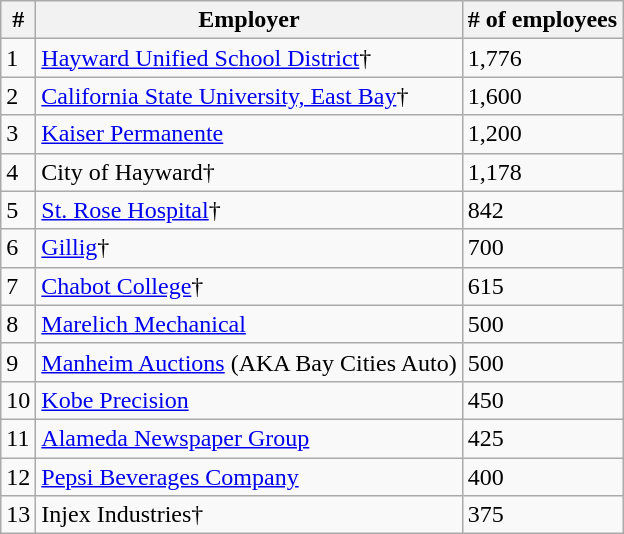<table class="wikitable">
<tr>
<th>#</th>
<th>Employer</th>
<th># of employees</th>
</tr>
<tr>
<td>1</td>
<td><a href='#'>Hayward Unified School District</a>†</td>
<td>1,776</td>
</tr>
<tr>
<td>2</td>
<td><a href='#'>California State University, East Bay</a>†</td>
<td>1,600</td>
</tr>
<tr>
<td>3</td>
<td><a href='#'>Kaiser Permanente</a></td>
<td>1,200</td>
</tr>
<tr>
<td>4</td>
<td>City of Hayward†</td>
<td>1,178</td>
</tr>
<tr>
<td>5</td>
<td><a href='#'>St. Rose Hospital</a>†</td>
<td>842</td>
</tr>
<tr>
<td>6</td>
<td><a href='#'>Gillig</a>†</td>
<td>700</td>
</tr>
<tr>
<td>7</td>
<td><a href='#'>Chabot College</a>†</td>
<td>615</td>
</tr>
<tr>
<td>8</td>
<td><a href='#'>Marelich Mechanical</a></td>
<td>500</td>
</tr>
<tr>
<td>9</td>
<td><a href='#'>Manheim Auctions</a> (AKA Bay Cities Auto)</td>
<td>500</td>
</tr>
<tr>
<td>10</td>
<td><a href='#'>Kobe Precision</a></td>
<td>450</td>
</tr>
<tr>
<td>11</td>
<td><a href='#'>Alameda Newspaper Group</a></td>
<td>425</td>
</tr>
<tr>
<td>12</td>
<td><a href='#'>Pepsi Beverages Company</a></td>
<td>400</td>
</tr>
<tr>
<td>13</td>
<td>Injex Industries†</td>
<td>375</td>
</tr>
</table>
